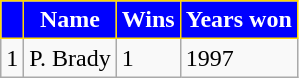<table class="wikitable">
<tr>
<th style="background:blue; color:white; border:1px solid gold;"></th>
<th style="background:blue; color:white; border:1px solid gold;">Name</th>
<th style="background:blue; color:white; border:1px solid gold;">Wins</th>
<th style="background:blue; color:white; border:1px solid gold;">Years won</th>
</tr>
<tr>
<td>1</td>
<td>P. Brady</td>
<td>1</td>
<td>1997</td>
</tr>
</table>
